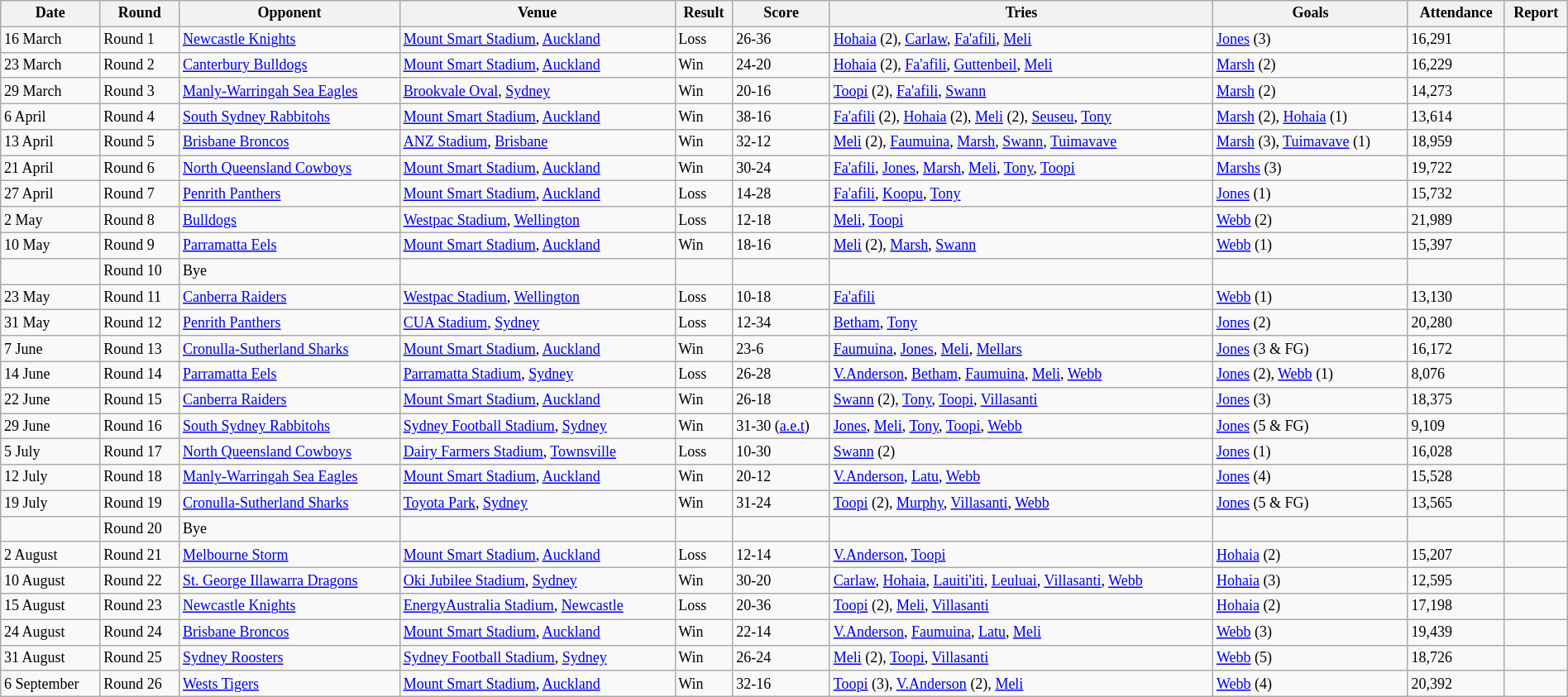<table class="wikitable" style="font-size:75%;" width="100%">
<tr>
<th>Date</th>
<th>Round</th>
<th>Opponent</th>
<th>Venue</th>
<th>Result</th>
<th>Score</th>
<th>Tries</th>
<th>Goals</th>
<th>Attendance</th>
<th>Report</th>
</tr>
<tr>
<td>16 March</td>
<td>Round 1</td>
<td> <a href='#'>Newcastle Knights</a></td>
<td><a href='#'>Mount Smart Stadium</a>, <a href='#'>Auckland</a></td>
<td>Loss</td>
<td>26-36</td>
<td><a href='#'>Hohaia</a> (2), <a href='#'>Carlaw</a>, <a href='#'>Fa'afili</a>, <a href='#'>Meli</a></td>
<td><a href='#'>Jones</a> (3)</td>
<td>16,291</td>
<td></td>
</tr>
<tr>
<td>23 March</td>
<td>Round 2</td>
<td> <a href='#'>Canterbury Bulldogs</a></td>
<td><a href='#'>Mount Smart Stadium</a>, <a href='#'>Auckland</a></td>
<td>Win</td>
<td>24-20</td>
<td><a href='#'>Hohaia</a> (2), <a href='#'>Fa'afili</a>, <a href='#'>Guttenbeil</a>, <a href='#'>Meli</a></td>
<td><a href='#'>Marsh</a> (2)</td>
<td>16,229</td>
<td></td>
</tr>
<tr>
<td>29 March</td>
<td>Round 3</td>
<td> <a href='#'>Manly-Warringah Sea Eagles</a></td>
<td><a href='#'>Brookvale Oval</a>, <a href='#'>Sydney</a></td>
<td>Win</td>
<td>20-16</td>
<td><a href='#'>Toopi</a> (2), <a href='#'>Fa'afili</a>, <a href='#'>Swann</a></td>
<td><a href='#'>Marsh</a> (2)</td>
<td>14,273</td>
<td></td>
</tr>
<tr>
<td>6 April</td>
<td>Round 4</td>
<td> <a href='#'>South Sydney Rabbitohs</a></td>
<td><a href='#'>Mount Smart Stadium</a>, <a href='#'>Auckland</a></td>
<td>Win</td>
<td>38-16</td>
<td><a href='#'>Fa'afili</a> (2), <a href='#'>Hohaia</a> (2), <a href='#'>Meli</a> (2), <a href='#'>Seuseu</a>, <a href='#'>Tony</a></td>
<td><a href='#'>Marsh</a> (2), <a href='#'>Hohaia</a> (1)</td>
<td>13,614</td>
<td></td>
</tr>
<tr>
<td>13 April</td>
<td>Round 5</td>
<td> <a href='#'>Brisbane Broncos</a></td>
<td><a href='#'>ANZ Stadium</a>, <a href='#'>Brisbane</a></td>
<td>Win</td>
<td>32-12</td>
<td><a href='#'>Meli</a> (2), <a href='#'>Faumuina</a>, <a href='#'>Marsh</a>, <a href='#'>Swann</a>, <a href='#'>Tuimavave</a></td>
<td><a href='#'>Marsh</a> (3), <a href='#'>Tuimavave</a> (1)</td>
<td>18,959</td>
<td></td>
</tr>
<tr>
<td>21 April</td>
<td>Round 6</td>
<td> <a href='#'>North Queensland Cowboys</a></td>
<td><a href='#'>Mount Smart Stadium</a>, <a href='#'>Auckland</a></td>
<td>Win</td>
<td>30-24</td>
<td><a href='#'>Fa'afili</a>, <a href='#'>Jones</a>, <a href='#'>Marsh</a>, <a href='#'>Meli</a>, <a href='#'>Tony</a>, <a href='#'>Toopi</a></td>
<td><a href='#'>Marshs</a> (3)</td>
<td>19,722</td>
<td></td>
</tr>
<tr>
<td>27 April</td>
<td>Round 7</td>
<td> <a href='#'>Penrith Panthers</a></td>
<td><a href='#'>Mount Smart Stadium</a>, <a href='#'>Auckland</a></td>
<td>Loss</td>
<td>14-28</td>
<td><a href='#'>Fa'afili</a>, <a href='#'>Koopu</a>, <a href='#'>Tony</a></td>
<td><a href='#'>Jones</a> (1)</td>
<td>15,732</td>
<td></td>
</tr>
<tr>
<td>2 May</td>
<td>Round 8</td>
<td> <a href='#'>Bulldogs</a></td>
<td><a href='#'>Westpac Stadium</a>, <a href='#'>Wellington</a></td>
<td>Loss</td>
<td>12-18</td>
<td><a href='#'>Meli</a>, <a href='#'>Toopi</a></td>
<td><a href='#'>Webb</a> (2)</td>
<td>21,989</td>
<td></td>
</tr>
<tr>
<td>10 May</td>
<td>Round 9</td>
<td> <a href='#'>Parramatta Eels</a></td>
<td><a href='#'>Mount Smart Stadium</a>, <a href='#'>Auckland</a></td>
<td>Win</td>
<td>18-16</td>
<td><a href='#'>Meli</a> (2), <a href='#'>Marsh</a>, <a href='#'>Swann</a></td>
<td><a href='#'>Webb</a> (1)</td>
<td>15,397</td>
<td></td>
</tr>
<tr>
<td></td>
<td>Round 10</td>
<td>Bye</td>
<td></td>
<td></td>
<td></td>
<td></td>
<td></td>
<td></td>
<td></td>
</tr>
<tr>
<td>23 May</td>
<td>Round 11</td>
<td> <a href='#'>Canberra Raiders</a></td>
<td><a href='#'>Westpac Stadium</a>, <a href='#'>Wellington</a></td>
<td>Loss</td>
<td>10-18</td>
<td><a href='#'>Fa'afili</a></td>
<td><a href='#'>Webb</a> (1)</td>
<td>13,130</td>
<td></td>
</tr>
<tr>
<td>31 May</td>
<td>Round 12</td>
<td> <a href='#'>Penrith Panthers</a></td>
<td><a href='#'>CUA Stadium</a>, <a href='#'>Sydney</a></td>
<td>Loss</td>
<td>12-34</td>
<td><a href='#'>Betham</a>, <a href='#'>Tony</a></td>
<td><a href='#'>Jones</a> (2)</td>
<td>20,280</td>
<td></td>
</tr>
<tr>
<td>7 June</td>
<td>Round 13</td>
<td> <a href='#'>Cronulla-Sutherland Sharks</a></td>
<td><a href='#'>Mount Smart Stadium</a>, <a href='#'>Auckland</a></td>
<td>Win</td>
<td>23-6</td>
<td><a href='#'>Faumuina</a>, <a href='#'>Jones</a>, <a href='#'>Meli</a>, <a href='#'>Mellars</a></td>
<td><a href='#'>Jones</a> (3 & FG)</td>
<td>16,172</td>
<td></td>
</tr>
<tr>
<td>14 June</td>
<td>Round 14</td>
<td> <a href='#'>Parramatta Eels</a></td>
<td><a href='#'>Parramatta Stadium</a>, <a href='#'>Sydney</a></td>
<td>Loss</td>
<td>26-28</td>
<td><a href='#'>V.Anderson</a>, <a href='#'>Betham</a>, <a href='#'>Faumuina</a>, <a href='#'>Meli</a>, <a href='#'>Webb</a></td>
<td><a href='#'>Jones</a> (2), <a href='#'>Webb</a> (1)</td>
<td>8,076</td>
<td></td>
</tr>
<tr>
<td>22 June</td>
<td>Round 15</td>
<td> <a href='#'>Canberra Raiders</a></td>
<td><a href='#'>Mount Smart Stadium</a>, <a href='#'>Auckland</a></td>
<td>Win</td>
<td>26-18</td>
<td><a href='#'>Swann</a> (2), <a href='#'>Tony</a>, <a href='#'>Toopi</a>, <a href='#'>Villasanti</a></td>
<td><a href='#'>Jones</a> (3)</td>
<td>18,375</td>
<td></td>
</tr>
<tr>
<td>29 June</td>
<td>Round 16</td>
<td> <a href='#'>South Sydney Rabbitohs</a></td>
<td><a href='#'>Sydney Football Stadium</a>, <a href='#'>Sydney</a></td>
<td>Win</td>
<td>31-30 (<a href='#'>a.e.t</a>)</td>
<td><a href='#'>Jones</a>, <a href='#'>Meli</a>, <a href='#'>Tony</a>, <a href='#'>Toopi</a>, <a href='#'>Webb</a></td>
<td><a href='#'>Jones</a> (5 & FG)</td>
<td>9,109</td>
<td></td>
</tr>
<tr>
<td>5 July</td>
<td>Round 17</td>
<td> <a href='#'>North Queensland Cowboys</a></td>
<td><a href='#'>Dairy Farmers Stadium</a>, <a href='#'>Townsville</a></td>
<td>Loss</td>
<td>10-30</td>
<td><a href='#'>Swann</a> (2)</td>
<td><a href='#'>Jones</a> (1)</td>
<td>16,028</td>
<td></td>
</tr>
<tr>
<td>12 July</td>
<td>Round 18</td>
<td> <a href='#'>Manly-Warringah Sea Eagles</a></td>
<td><a href='#'>Mount Smart Stadium</a>, <a href='#'>Auckland</a></td>
<td>Win</td>
<td>20-12</td>
<td><a href='#'>V.Anderson</a>, <a href='#'>Latu</a>, <a href='#'>Webb</a></td>
<td><a href='#'>Jones</a> (4)</td>
<td>15,528</td>
<td></td>
</tr>
<tr>
<td>19 July</td>
<td>Round 19</td>
<td> <a href='#'>Cronulla-Sutherland Sharks</a></td>
<td><a href='#'>Toyota Park</a>, <a href='#'>Sydney</a></td>
<td>Win</td>
<td>31-24</td>
<td><a href='#'>Toopi</a> (2), <a href='#'>Murphy</a>, <a href='#'>Villasanti</a>, <a href='#'>Webb</a></td>
<td><a href='#'>Jones</a> (5 & FG)</td>
<td>13,565</td>
<td></td>
</tr>
<tr>
<td></td>
<td>Round 20</td>
<td>Bye</td>
<td></td>
<td></td>
<td></td>
<td></td>
<td></td>
<td></td>
<td></td>
</tr>
<tr>
<td>2 August</td>
<td>Round 21</td>
<td> <a href='#'>Melbourne Storm</a></td>
<td><a href='#'>Mount Smart Stadium</a>, <a href='#'>Auckland</a></td>
<td>Loss</td>
<td>12-14</td>
<td><a href='#'>V.Anderson</a>, <a href='#'>Toopi</a></td>
<td><a href='#'>Hohaia</a> (2)</td>
<td>15,207</td>
<td></td>
</tr>
<tr>
<td>10 August</td>
<td>Round 22</td>
<td> <a href='#'>St. George Illawarra Dragons</a></td>
<td><a href='#'>Oki Jubilee Stadium</a>, <a href='#'>Sydney</a></td>
<td>Win</td>
<td>30-20</td>
<td><a href='#'>Carlaw</a>, <a href='#'>Hohaia</a>, <a href='#'>Lauiti'iti</a>, <a href='#'>Leuluai</a>, <a href='#'>Villasanti</a>, <a href='#'>Webb</a></td>
<td><a href='#'>Hohaia</a> (3)</td>
<td>12,595</td>
<td></td>
</tr>
<tr>
<td>15 August</td>
<td>Round 23</td>
<td> <a href='#'>Newcastle Knights</a></td>
<td><a href='#'>EnergyAustralia Stadium</a>, <a href='#'>Newcastle</a></td>
<td>Loss</td>
<td>20-36</td>
<td><a href='#'>Toopi</a> (2), <a href='#'>Meli</a>, <a href='#'>Villasanti</a></td>
<td><a href='#'>Hohaia</a> (2)</td>
<td>17,198</td>
<td></td>
</tr>
<tr>
<td>24 August</td>
<td>Round 24</td>
<td> <a href='#'>Brisbane Broncos</a></td>
<td><a href='#'>Mount Smart Stadium</a>, <a href='#'>Auckland</a></td>
<td>Win</td>
<td>22-14</td>
<td><a href='#'>V.Anderson</a>, <a href='#'>Faumuina</a>, <a href='#'>Latu</a>, <a href='#'>Meli</a></td>
<td><a href='#'>Webb</a> (3)</td>
<td>19,439</td>
<td></td>
</tr>
<tr>
<td>31 August</td>
<td>Round 25</td>
<td> <a href='#'>Sydney Roosters</a></td>
<td><a href='#'>Sydney Football Stadium</a>, <a href='#'>Sydney</a></td>
<td>Win</td>
<td>26-24</td>
<td><a href='#'>Meli</a> (2), <a href='#'>Toopi</a>, <a href='#'>Villasanti</a></td>
<td><a href='#'>Webb</a> (5)</td>
<td>18,726</td>
<td></td>
</tr>
<tr>
<td>6 September</td>
<td>Round 26</td>
<td> <a href='#'>Wests Tigers</a></td>
<td><a href='#'>Mount Smart Stadium</a>, <a href='#'>Auckland</a></td>
<td>Win</td>
<td>32-16</td>
<td><a href='#'>Toopi</a> (3), <a href='#'>V.Anderson</a> (2), <a href='#'>Meli</a></td>
<td><a href='#'>Webb</a> (4)</td>
<td>20,392</td>
<td></td>
</tr>
</table>
